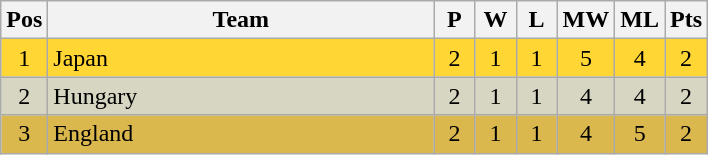<table class="wikitable" style="font-size: 100%">
<tr>
<th width=15>Pos</th>
<th width=250>Team</th>
<th width=20>P</th>
<th width=20>W</th>
<th width=20>L</th>
<th width=20>MW</th>
<th width=20>ML</th>
<th width=20>Pts</th>
</tr>
<tr align=center style="background: #FFD633;">
<td>1</td>
<td align="left"> Japan</td>
<td>2</td>
<td>1</td>
<td>1</td>
<td>5</td>
<td>4</td>
<td>2</td>
</tr>
<tr align=center style="background: #D6D6C2;">
<td>2</td>
<td align="left"> Hungary</td>
<td>2</td>
<td>1</td>
<td>1</td>
<td>4</td>
<td>4</td>
<td>2</td>
</tr>
<tr align=center style="background: #DBB84D;">
<td>3</td>
<td align="left"> England</td>
<td>2</td>
<td>1</td>
<td>1</td>
<td>4</td>
<td>5</td>
<td>2</td>
</tr>
</table>
